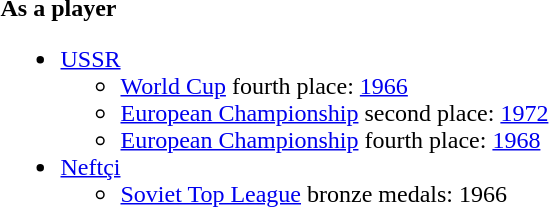<table>
<tr style="vertical-align: top;">
<td><strong>As a player</strong><br><ul><li><a href='#'>USSR</a><ul><li><a href='#'>World Cup</a> fourth place: <a href='#'>1966</a></li><li><a href='#'>European Championship</a> second place: <a href='#'>1972</a></li><li><a href='#'>European Championship</a> fourth place: <a href='#'>1968</a></li></ul></li><li><a href='#'>Neftçi</a><ul><li><a href='#'>Soviet Top League</a> bronze medals: 1966</li></ul></li></ul></td>
</tr>
</table>
